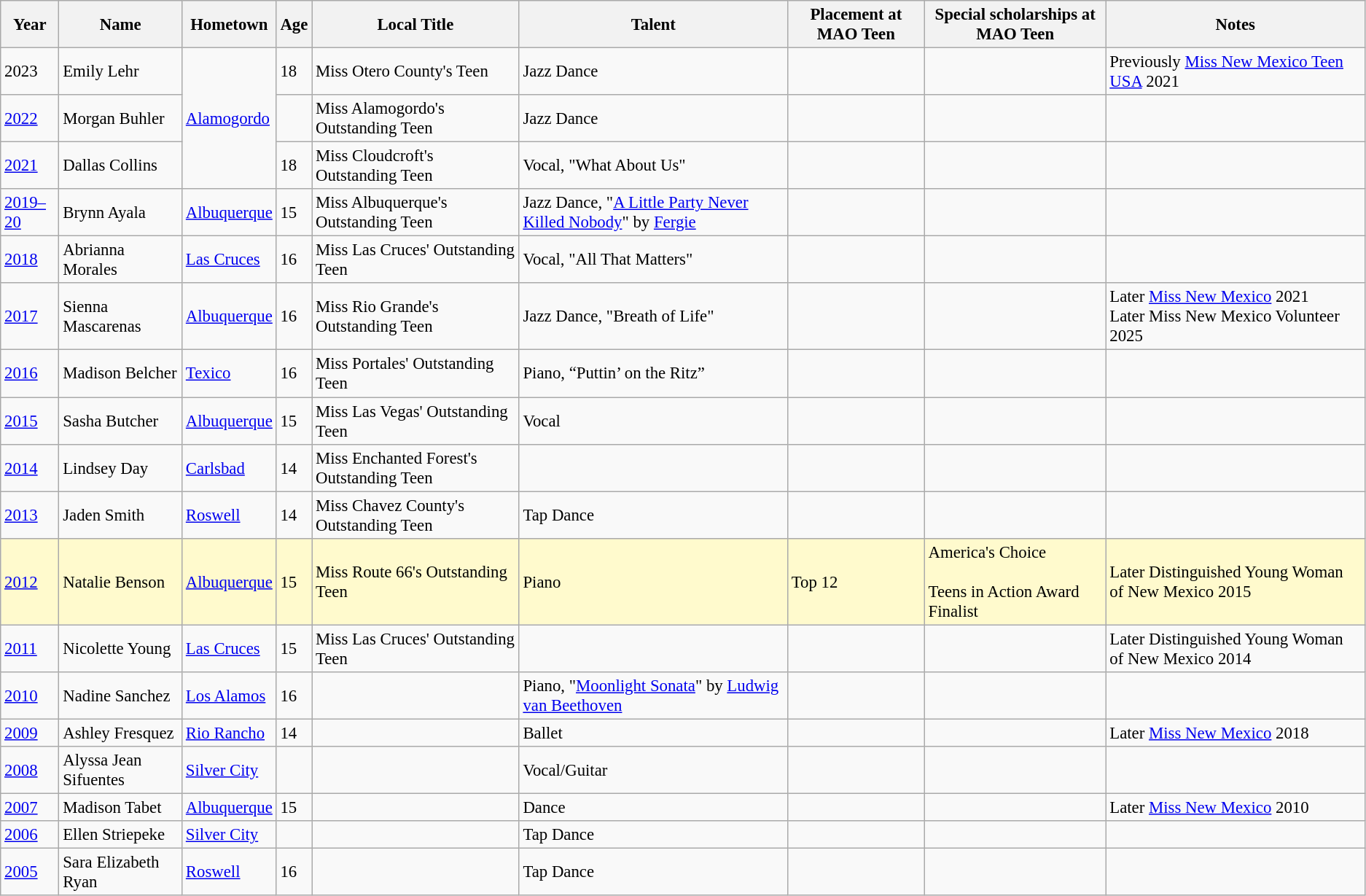<table class="wikitable sortable"style="font-size:95%;">
<tr>
<th>Year</th>
<th>Name</th>
<th>Hometown</th>
<th>Age</th>
<th>Local Title</th>
<th>Talent</th>
<th>Placement at MAO Teen</th>
<th>Special scholarships at MAO Teen</th>
<th>Notes</th>
</tr>
<tr>
<td>2023</td>
<td>Emily Lehr</td>
<td rowspan="3"><a href='#'>Alamogordo</a></td>
<td>18</td>
<td>Miss Otero County's Teen</td>
<td>Jazz Dance</td>
<td></td>
<td></td>
<td>Previously <a href='#'>Miss New Mexico Teen USA</a> 2021</td>
</tr>
<tr>
<td><a href='#'>2022</a></td>
<td>Morgan Buhler</td>
<td></td>
<td>Miss Alamogordo's Outstanding Teen</td>
<td>Jazz Dance</td>
<td></td>
<td></td>
<td></td>
</tr>
<tr>
<td><a href='#'>2021</a></td>
<td>Dallas Collins</td>
<td>18</td>
<td>Miss Cloudcroft's Outstanding Teen</td>
<td>Vocal, "What About Us"</td>
<td></td>
<td></td>
<td></td>
</tr>
<tr>
<td><a href='#'>2019–20</a></td>
<td>Brynn Ayala</td>
<td><a href='#'>Albuquerque</a></td>
<td>15</td>
<td>Miss Albuquerque's Outstanding Teen</td>
<td>Jazz Dance, "<a href='#'>A Little Party Never Killed Nobody</a>" by <a href='#'>Fergie</a></td>
<td></td>
<td></td>
<td></td>
</tr>
<tr>
<td><a href='#'>2018</a></td>
<td>Abrianna Morales</td>
<td><a href='#'>Las Cruces</a></td>
<td>16</td>
<td>Miss Las Cruces' Outstanding Teen</td>
<td>Vocal, "All That Matters"</td>
<td></td>
<td></td>
<td></td>
</tr>
<tr>
<td><a href='#'>2017</a></td>
<td>Sienna Mascarenas</td>
<td><a href='#'>Albuquerque</a></td>
<td>16</td>
<td>Miss Rio Grande's Outstanding Teen</td>
<td>Jazz Dance, "Breath of Life"</td>
<td></td>
<td></td>
<td>Later <a href='#'>Miss New Mexico</a> 2021<br>Later Miss New Mexico Volunteer 2025</td>
</tr>
<tr>
<td><a href='#'>2016</a></td>
<td>Madison Belcher</td>
<td><a href='#'>Texico</a></td>
<td>16</td>
<td>Miss Portales' Outstanding Teen</td>
<td>Piano, “Puttin’ on the Ritz”</td>
<td></td>
<td></td>
<td></td>
</tr>
<tr>
<td><a href='#'>2015</a></td>
<td>Sasha Butcher</td>
<td><a href='#'>Albuquerque</a></td>
<td>15</td>
<td>Miss Las Vegas' Outstanding Teen</td>
<td>Vocal</td>
<td></td>
<td></td>
<td></td>
</tr>
<tr>
<td><a href='#'>2014</a></td>
<td>Lindsey Day</td>
<td><a href='#'>Carlsbad</a></td>
<td>14</td>
<td>Miss Enchanted Forest's Outstanding Teen</td>
<td></td>
<td></td>
<td></td>
<td></td>
</tr>
<tr>
<td><a href='#'>2013</a></td>
<td>Jaden Smith</td>
<td><a href='#'>Roswell</a></td>
<td>14</td>
<td>Miss Chavez County's Outstanding Teen</td>
<td>Tap Dance</td>
<td></td>
<td></td>
<td></td>
</tr>
<tr style="background-color:#FFFACD;">
<td><a href='#'>2012</a></td>
<td>Natalie Benson</td>
<td><a href='#'>Albuquerque</a></td>
<td>15</td>
<td>Miss Route 66's Outstanding Teen</td>
<td>Piano</td>
<td>Top 12</td>
<td>America's Choice<br><br>Teens in Action Award Finalist</td>
<td>Later Distinguished Young Woman of New Mexico 2015</td>
</tr>
<tr>
<td><a href='#'>2011</a></td>
<td>Nicolette Young</td>
<td><a href='#'>Las Cruces</a></td>
<td>15</td>
<td>Miss Las Cruces' Outstanding Teen</td>
<td></td>
<td></td>
<td></td>
<td>Later Distinguished Young Woman of New Mexico 2014</td>
</tr>
<tr>
<td><a href='#'>2010</a></td>
<td>Nadine Sanchez</td>
<td><a href='#'>Los Alamos</a></td>
<td>16</td>
<td></td>
<td>Piano, "<a href='#'>Moonlight Sonata</a>" by <a href='#'>Ludwig van Beethoven</a></td>
<td></td>
<td></td>
<td></td>
</tr>
<tr>
<td><a href='#'>2009</a></td>
<td>Ashley Fresquez</td>
<td><a href='#'>Rio Rancho</a></td>
<td>14</td>
<td></td>
<td>Ballet</td>
<td></td>
<td></td>
<td>Later <a href='#'>Miss New Mexico</a> 2018</td>
</tr>
<tr>
<td><a href='#'>2008</a></td>
<td>Alyssa Jean Sifuentes</td>
<td><a href='#'>Silver City</a></td>
<td></td>
<td></td>
<td>Vocal/Guitar</td>
<td></td>
<td></td>
<td></td>
</tr>
<tr>
<td><a href='#'>2007</a></td>
<td>Madison Tabet</td>
<td><a href='#'>Albuquerque</a></td>
<td>15</td>
<td></td>
<td>Dance</td>
<td></td>
<td></td>
<td>Later <a href='#'>Miss New Mexico</a> 2010</td>
</tr>
<tr>
<td><a href='#'>2006</a></td>
<td>Ellen Striepeke</td>
<td><a href='#'>Silver City</a></td>
<td></td>
<td></td>
<td>Tap Dance</td>
<td></td>
<td></td>
<td></td>
</tr>
<tr>
<td><a href='#'>2005</a></td>
<td>Sara Elizabeth Ryan</td>
<td><a href='#'>Roswell</a></td>
<td>16</td>
<td></td>
<td>Tap Dance</td>
<td></td>
<td></td>
<td></td>
</tr>
</table>
